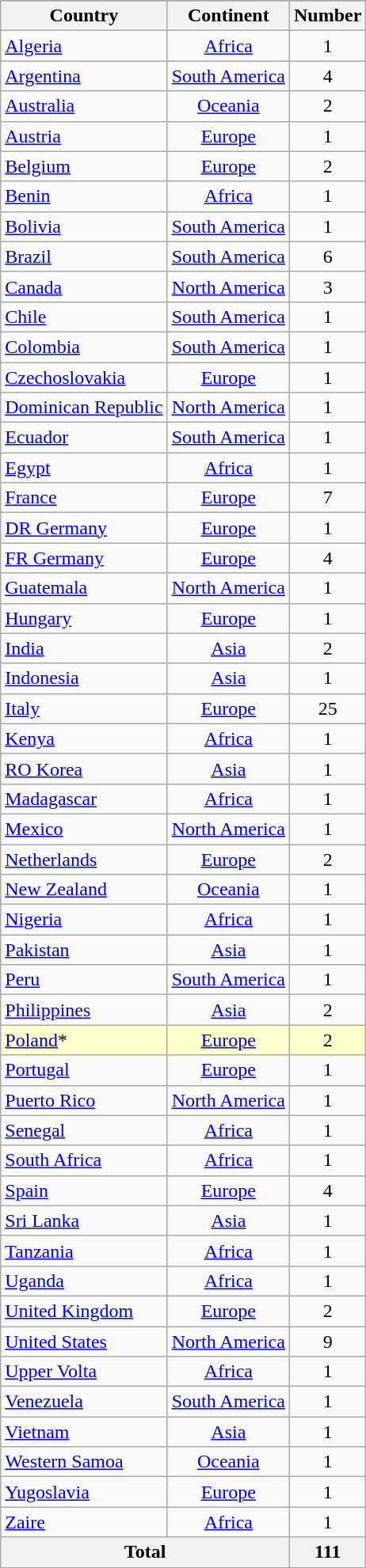<table class="wikitable sortable" style="text-align:center">
<tr>
</tr>
<tr>
<th scope="col">Country</th>
<th scope="col">Continent</th>
<th scope="col">Number</th>
</tr>
<tr>
<td scope="row" style="text-align:left"><a href='#'>Algeria</a></td>
<td><a href='#'>Africa</a></td>
<td>1</td>
</tr>
<tr>
<td scope="row" style="text-align:left"><a href='#'>Argentina</a></td>
<td data-sort-value="America, South"><a href='#'>South&nbsp;America</a></td>
<td>4</td>
</tr>
<tr>
<td scope="row" style="text-align:left"><a href='#'>Australia</a></td>
<td><a href='#'>Oceania</a></td>
<td>2</td>
</tr>
<tr>
<td scope="row" style="text-align:left"><a href='#'>Austria</a></td>
<td><a href='#'>Europe</a></td>
<td>1</td>
</tr>
<tr>
<td scope="row" style="text-align:left"><a href='#'>Belgium</a></td>
<td><a href='#'>Europe</a></td>
<td>2</td>
</tr>
<tr>
<td scope="row" style="text-align:left"><a href='#'>Benin</a></td>
<td><a href='#'>Africa</a></td>
<td>1</td>
</tr>
<tr>
<td scope="row" style="text-align:left"><a href='#'>Bolivia</a></td>
<td data-sort-value="America, South"><a href='#'>South&nbsp;America</a></td>
<td>1</td>
</tr>
<tr>
<td scope="row" style="text-align:left"><a href='#'>Brazil</a></td>
<td data-sort-value="America, South"><a href='#'>South&nbsp;America</a></td>
<td>6</td>
</tr>
<tr>
<td scope="row" style="text-align:left"><a href='#'>Canada</a></td>
<td data-sort-value="America, North"><a href='#'>North&nbsp;America</a></td>
<td>3</td>
</tr>
<tr>
<td scope="row" style="text-align:left"><a href='#'>Chile</a></td>
<td data-sort-value="America, South"><a href='#'>South&nbsp;America</a></td>
<td>1</td>
</tr>
<tr>
<td scope="row" style="text-align:left"><a href='#'>Colombia</a></td>
<td data-sort-value="America, South"><a href='#'>South&nbsp;America</a></td>
<td>1</td>
</tr>
<tr>
<td scope="row" style="text-align:left"><a href='#'>Czechoslovakia</a></td>
<td><a href='#'>Europe</a></td>
<td>1</td>
</tr>
<tr>
<td scope="row" style="text-align:left"><a href='#'>Dominican Republic</a></td>
<td data-sort-value="America, North"><a href='#'>North&nbsp;America</a></td>
<td>1</td>
</tr>
<tr>
<td scope="row" style="text-align:left"><a href='#'>Ecuador</a></td>
<td data-sort-value="America, South"><a href='#'>South&nbsp;America</a></td>
<td>1</td>
</tr>
<tr>
<td scope="row" style="text-align:left"><a href='#'>Egypt</a></td>
<td><a href='#'>Africa</a></td>
<td>1</td>
</tr>
<tr>
<td scope="row" style="text-align:left"><a href='#'>France</a></td>
<td><a href='#'>Europe</a></td>
<td>7</td>
</tr>
<tr>
<td scope="row" style="text-align:left" data-sort-value="Germany, East"><a href='#'>DR Germany</a></td>
<td><a href='#'>Europe</a></td>
<td>1</td>
</tr>
<tr>
<td scope="row" style="text-align:left" data-sort-value="Germany, West"><a href='#'>FR Germany</a></td>
<td><a href='#'>Europe</a></td>
<td>4</td>
</tr>
<tr>
<td scope="row" style="text-align:left"><a href='#'>Guatemala</a></td>
<td data-sort-value="America, North"><a href='#'>North&nbsp;America</a></td>
<td>1</td>
</tr>
<tr>
<td scope="row" style="text-align:left"><a href='#'>Hungary</a></td>
<td><a href='#'>Europe</a></td>
<td>1</td>
</tr>
<tr>
<td scope="row" style="text-align:left"><a href='#'>India</a></td>
<td><a href='#'>Asia</a></td>
<td>2</td>
</tr>
<tr>
<td scope="row" style="text-align:left"><a href='#'>Indonesia</a></td>
<td><a href='#'>Asia</a></td>
<td>1</td>
</tr>
<tr>
<td scope="row" style="text-align:left"><a href='#'>Italy</a></td>
<td><a href='#'>Europe</a></td>
<td>25</td>
</tr>
<tr>
<td scope="row" style="text-align:left"><a href='#'>Kenya</a></td>
<td><a href='#'>Africa</a></td>
<td>1</td>
</tr>
<tr>
<td scope="row" style="text-align:left" data-sort-value="Korea, South"><a href='#'>RO Korea</a></td>
<td><a href='#'>Asia</a></td>
<td>1</td>
</tr>
<tr>
<td scope="row" style="text-align:left"><a href='#'>Madagascar</a></td>
<td><a href='#'>Africa</a></td>
<td>1</td>
</tr>
<tr>
<td scope="row" style="text-align:left"><a href='#'>Mexico</a></td>
<td data-sort-value="America, North"><a href='#'>North&nbsp;America</a></td>
<td>1</td>
</tr>
<tr>
<td scope="row" style="text-align:left"><a href='#'>Netherlands</a></td>
<td><a href='#'>Europe</a></td>
<td>2</td>
</tr>
<tr>
<td scope="row" style="text-align:left"><a href='#'>New Zealand</a></td>
<td><a href='#'>Oceania</a></td>
<td>1</td>
</tr>
<tr>
<td scope="row" style="text-align:left"><a href='#'>Nigeria</a></td>
<td><a href='#'>Africa</a></td>
<td>1</td>
</tr>
<tr>
<td scope="row" style="text-align:left"><a href='#'>Pakistan</a></td>
<td><a href='#'>Asia</a></td>
<td>1</td>
</tr>
<tr>
<td scope="row" style="text-align:left"><a href='#'>Peru</a></td>
<td data-sort-value="America, South"><a href='#'>South&nbsp;America</a></td>
<td>1</td>
</tr>
<tr>
<td scope="row" style="text-align:left"><a href='#'>Philippines</a></td>
<td><a href='#'>Asia</a></td>
<td>2</td>
</tr>
<tr style="background: #ffc">
<td scope="row" style="text-align:left"><a href='#'>Poland</a>*</td>
<td><a href='#'>Europe</a></td>
<td>2</td>
</tr>
<tr>
<td scope="row" style="text-align:left"><a href='#'>Portugal</a></td>
<td><a href='#'>Europe</a></td>
<td>1</td>
</tr>
<tr>
<td scope="row" style="text-align:left"><a href='#'>Puerto Rico</a> </td>
<td data-sort-value="America, North"><a href='#'>North&nbsp;America</a></td>
<td>1</td>
</tr>
<tr>
<td scope="row" style="text-align:left"><a href='#'>Senegal</a></td>
<td><a href='#'>Africa</a></td>
<td>1</td>
</tr>
<tr>
<td scope="row" style="text-align:left"><a href='#'>South Africa</a></td>
<td><a href='#'>Africa</a></td>
<td>1</td>
</tr>
<tr>
<td scope="row" style="text-align:left"><a href='#'>Spain</a></td>
<td><a href='#'>Europe</a></td>
<td>4</td>
</tr>
<tr>
<td scope="row" style="text-align:left"><a href='#'>Sri Lanka</a></td>
<td><a href='#'>Asia</a></td>
<td>1</td>
</tr>
<tr>
<td scope="row" style="text-align:left"><a href='#'>Tanzania</a></td>
<td><a href='#'>Africa</a></td>
<td>1</td>
</tr>
<tr>
<td scope="row" style="text-align:left"><a href='#'>Uganda</a></td>
<td><a href='#'>Africa</a></td>
<td>1</td>
</tr>
<tr>
<td scope="row" style="text-align:left"><a href='#'>United Kingdom</a></td>
<td><a href='#'>Europe</a></td>
<td>2</td>
</tr>
<tr>
<td scope="row" style="text-align:left"><a href='#'>United States</a></td>
<td data-sort-value="America, North"><a href='#'>North&nbsp;America</a></td>
<td>9</td>
</tr>
<tr>
<td scope="row" style="text-align:left"><a href='#'>Upper Volta</a></td>
<td><a href='#'>Africa</a></td>
<td>1</td>
</tr>
<tr>
<td scope="row" style="text-align:left"><a href='#'>Venezuela</a></td>
<td data-sort-value="America, South"><a href='#'>South&nbsp;America</a></td>
<td>1</td>
</tr>
<tr>
<td scope="row" style="text-align:left"><a href='#'>Vietnam</a></td>
<td><a href='#'>Asia</a></td>
<td>1</td>
</tr>
<tr>
<td scope="row" style="text-align:left"><a href='#'>Western Samoa</a></td>
<td><a href='#'>Oceania</a></td>
<td>1</td>
</tr>
<tr>
<td scope="row" style="text-align:left"><a href='#'>Yugoslavia</a></td>
<td><a href='#'>Europe</a></td>
<td>1</td>
</tr>
<tr>
<td scope="row" style="text-align:left"><a href='#'>Zaire</a></td>
<td><a href='#'>Africa</a></td>
<td>1</td>
</tr>
<tr>
<th scope="row" colspan="2">Total</th>
<th>111</th>
</tr>
<tr>
</tr>
</table>
